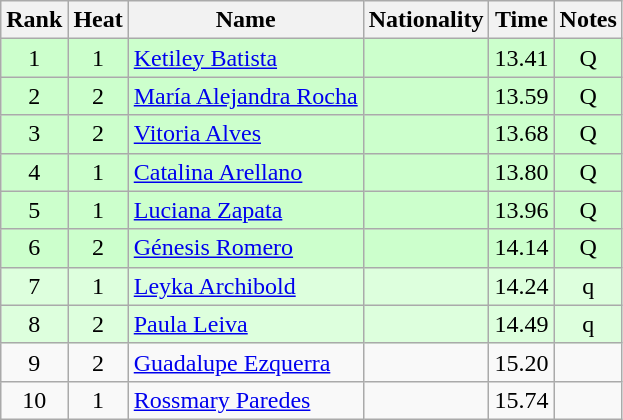<table class="wikitable sortable" style="text-align:center">
<tr>
<th>Rank</th>
<th>Heat</th>
<th>Name</th>
<th>Nationality</th>
<th>Time</th>
<th>Notes</th>
</tr>
<tr bgcolor=ccffcc>
<td>1</td>
<td>1</td>
<td align=left><a href='#'>Ketiley Batista</a></td>
<td align=left></td>
<td>13.41</td>
<td>Q</td>
</tr>
<tr bgcolor=ccffcc>
<td>2</td>
<td>2</td>
<td align=left><a href='#'>María Alejandra Rocha</a></td>
<td align=left></td>
<td>13.59</td>
<td>Q</td>
</tr>
<tr bgcolor=ccffcc>
<td>3</td>
<td>2</td>
<td align=left><a href='#'>Vitoria Alves</a></td>
<td align=left></td>
<td>13.68</td>
<td>Q</td>
</tr>
<tr bgcolor=ccffcc>
<td>4</td>
<td>1</td>
<td align=left><a href='#'>Catalina Arellano</a></td>
<td align=left></td>
<td>13.80</td>
<td>Q</td>
</tr>
<tr bgcolor=ccffcc>
<td>5</td>
<td>1</td>
<td align=left><a href='#'>Luciana Zapata</a></td>
<td align=left></td>
<td>13.96</td>
<td>Q</td>
</tr>
<tr bgcolor=ccffcc>
<td>6</td>
<td>2</td>
<td align=left><a href='#'>Génesis Romero</a></td>
<td align=left></td>
<td>14.14</td>
<td>Q</td>
</tr>
<tr bgcolor=ddffdd>
<td>7</td>
<td>1</td>
<td align=left><a href='#'>Leyka Archibold</a></td>
<td align=left></td>
<td>14.24</td>
<td>q</td>
</tr>
<tr bgcolor=ddffdd>
<td>8</td>
<td>2</td>
<td align=left><a href='#'>Paula Leiva</a></td>
<td align=left></td>
<td>14.49</td>
<td>q</td>
</tr>
<tr>
<td>9</td>
<td>2</td>
<td align=left><a href='#'>Guadalupe Ezquerra</a></td>
<td align=left></td>
<td>15.20</td>
<td></td>
</tr>
<tr>
<td>10</td>
<td>1</td>
<td align=left><a href='#'>Rossmary Paredes</a></td>
<td align=left></td>
<td>15.74</td>
<td></td>
</tr>
</table>
